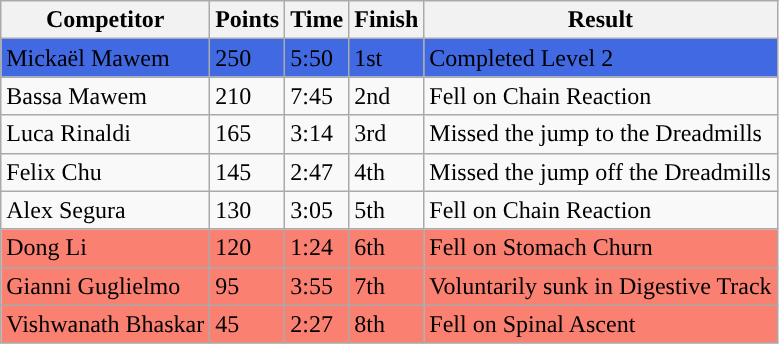<table class="wikitable sortable">
<tr>
<th nowrap="nowrap">Competitor</th>
<th>Points</th>
<th>Time</th>
<th>Finish</th>
<th>Result</th>
</tr>
<tr style="background:royalblue;">
<td> Mickaël Mawem</td>
<td>250</td>
<td>5:50</td>
<td>1st</td>
<td>Completed Level 2</td>
</tr>
<tr>
<td> Bassa Mawem</td>
<td>210</td>
<td>7:45</td>
<td>2nd</td>
<td>Fell on Chain Reaction</td>
</tr>
<tr>
<td> Luca Rinaldi</td>
<td>165</td>
<td>3:14</td>
<td>3rd</td>
<td>Missed the jump to the Dreadmills</td>
</tr>
<tr>
<td> Felix Chu</td>
<td>145</td>
<td>2:47</td>
<td>4th</td>
<td>Missed the jump off the Dreadmills</td>
</tr>
<tr>
<td> Alex Segura</td>
<td>130</td>
<td>3:05</td>
<td>5th</td>
<td>Fell on Chain Reaction</td>
</tr>
<tr style="background-color:#fa8072">
<td> Dong Li</td>
<td>120</td>
<td>1:24</td>
<td>6th</td>
<td>Fell on Stomach Churn</td>
</tr>
<tr style="background-color:#fa8072">
<td> Gianni Guglielmo</td>
<td>95</td>
<td>3:55</td>
<td>7th</td>
<td>Voluntarily sunk in Digestive Track</td>
</tr>
<tr style="background-color:#fa8072">
<td> Vishwanath Bhaskar</td>
<td>45</td>
<td>2:27</td>
<td>8th</td>
<td>Fell on Spinal Ascent</td>
</tr>
</table>
